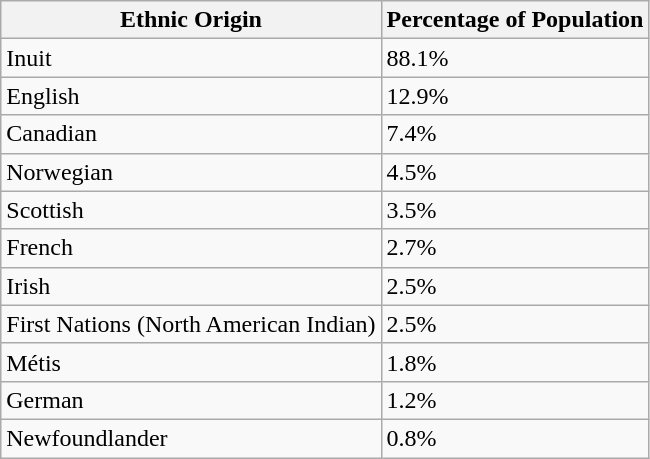<table class="wikitable">
<tr>
<th>Ethnic Origin</th>
<th>Percentage of Population</th>
</tr>
<tr>
<td>Inuit</td>
<td>88.1%</td>
</tr>
<tr>
<td>English</td>
<td>12.9%</td>
</tr>
<tr>
<td>Canadian</td>
<td>7.4%</td>
</tr>
<tr>
<td>Norwegian</td>
<td>4.5%</td>
</tr>
<tr>
<td>Scottish</td>
<td>3.5%</td>
</tr>
<tr>
<td>French</td>
<td>2.7%</td>
</tr>
<tr>
<td>Irish</td>
<td>2.5%</td>
</tr>
<tr>
<td>First Nations (North American Indian)</td>
<td>2.5%</td>
</tr>
<tr>
<td>Métis</td>
<td>1.8%</td>
</tr>
<tr>
<td>German</td>
<td>1.2%</td>
</tr>
<tr>
<td>Newfoundlander</td>
<td>0.8%</td>
</tr>
</table>
